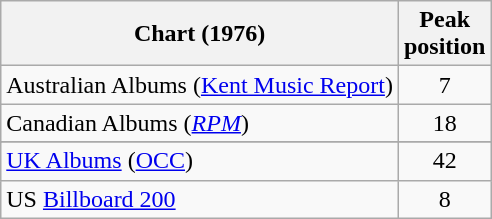<table class="wikitable sortable">
<tr>
<th>Chart (1976)</th>
<th>Peak<br>position</th>
</tr>
<tr>
<td>Australian Albums (<a href='#'>Kent Music Report</a>)</td>
<td style="text-align:center">7</td>
</tr>
<tr>
<td>Canadian Albums (<a href='#'><em>RPM</em></a>)</td>
<td style="text-align:center">18</td>
</tr>
<tr>
</tr>
<tr>
</tr>
<tr>
<td><a href='#'>UK Albums</a> (<a href='#'>OCC</a>)</td>
<td style="text-align:center">42</td>
</tr>
<tr>
<td>US <a href='#'>Billboard 200</a></td>
<td style="text-align:center">8</td>
</tr>
</table>
